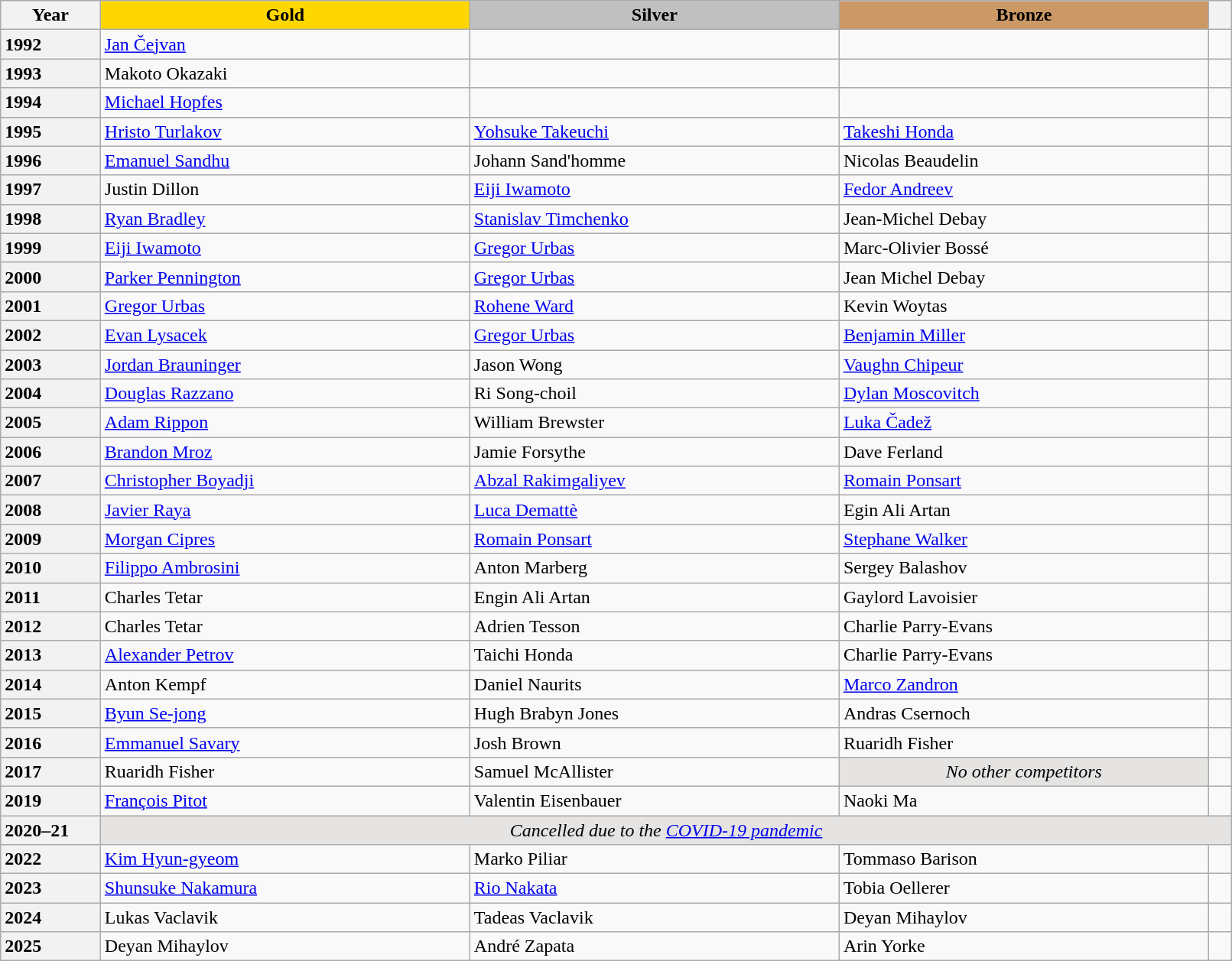<table class="wikitable unsortable" style="text-align:left; width:85%">
<tr>
<th scope="col" style="text-align:center">Year</th>
<td scope="col" style="text-align:center; width:30%; background:gold"><strong>Gold</strong></td>
<td scope="col" style="text-align:center; width:30%; background:silver"><strong>Silver</strong></td>
<td scope="col" style="text-align:center; width:30%; background:#c96"><strong>Bronze</strong></td>
<th scope="col" style="text-align:center"></th>
</tr>
<tr>
<th scope="row" style="text-align:left">1992</th>
<td> <a href='#'>Jan Čejvan</a></td>
<td></td>
<td></td>
<td></td>
</tr>
<tr>
<th scope="row" style="text-align:left">1993</th>
<td> Makoto Okazaki</td>
<td></td>
<td></td>
<td></td>
</tr>
<tr>
<th scope="row" style="text-align:left">1994</th>
<td> <a href='#'>Michael Hopfes</a></td>
<td></td>
<td></td>
<td></td>
</tr>
<tr>
<th scope="row" style="text-align:left">1995</th>
<td> <a href='#'>Hristo Turlakov</a></td>
<td> <a href='#'>Yohsuke Takeuchi</a></td>
<td> <a href='#'>Takeshi Honda</a></td>
<td></td>
</tr>
<tr>
<th scope="row" style="text-align:left">1996</th>
<td> <a href='#'>Emanuel Sandhu</a></td>
<td> Johann Sand'homme</td>
<td> Nicolas Beaudelin</td>
<td></td>
</tr>
<tr>
<th scope="row" style="text-align:left">1997</th>
<td> Justin Dillon</td>
<td> <a href='#'>Eiji Iwamoto</a></td>
<td> <a href='#'>Fedor Andreev</a></td>
<td></td>
</tr>
<tr>
<th scope="row" style="text-align:left">1998</th>
<td> <a href='#'>Ryan Bradley</a></td>
<td> <a href='#'>Stanislav Timchenko</a></td>
<td> Jean-Michel Debay</td>
<td></td>
</tr>
<tr>
<th scope="row" style="text-align:left">1999</th>
<td> <a href='#'>Eiji Iwamoto</a></td>
<td> <a href='#'>Gregor Urbas</a></td>
<td> Marc-Olivier Bossé</td>
<td></td>
</tr>
<tr>
<th scope="row" style="text-align:left">2000</th>
<td> <a href='#'>Parker Pennington</a></td>
<td> <a href='#'>Gregor Urbas</a></td>
<td> Jean Michel Debay</td>
<td></td>
</tr>
<tr>
<th scope="row" style="text-align:left">2001</th>
<td> <a href='#'>Gregor Urbas</a></td>
<td> <a href='#'>Rohene Ward</a></td>
<td> Kevin Woytas</td>
<td></td>
</tr>
<tr>
<th scope="row" style="text-align:left">2002</th>
<td> <a href='#'>Evan Lysacek</a></td>
<td> <a href='#'>Gregor Urbas</a></td>
<td> <a href='#'>Benjamin Miller</a></td>
<td></td>
</tr>
<tr>
<th scope="row" style="text-align:left">2003</th>
<td> <a href='#'>Jordan Brauninger</a></td>
<td> Jason Wong</td>
<td> <a href='#'>Vaughn Chipeur</a></td>
<td></td>
</tr>
<tr>
<th scope="row" style="text-align:left">2004</th>
<td> <a href='#'>Douglas Razzano</a></td>
<td> Ri Song-choil</td>
<td> <a href='#'>Dylan Moscovitch</a></td>
<td></td>
</tr>
<tr>
<th scope="row" style="text-align:left">2005</th>
<td> <a href='#'>Adam Rippon</a></td>
<td> William Brewster</td>
<td> <a href='#'>Luka Čadež</a></td>
<td></td>
</tr>
<tr>
<th scope="row" style="text-align:left">2006</th>
<td> <a href='#'>Brandon Mroz</a></td>
<td> Jamie Forsythe</td>
<td> Dave Ferland</td>
<td></td>
</tr>
<tr>
<th scope="row" style="text-align:left">2007</th>
<td> <a href='#'>Christopher Boyadji</a></td>
<td> <a href='#'>Abzal Rakimgaliyev</a></td>
<td> <a href='#'>Romain Ponsart</a></td>
<td></td>
</tr>
<tr>
<th scope="row" style="text-align:left">2008</th>
<td> <a href='#'>Javier Raya</a></td>
<td> <a href='#'>Luca Demattè</a></td>
<td> Egin Ali Artan</td>
<td></td>
</tr>
<tr>
<th scope="row" style="text-align:left">2009</th>
<td> <a href='#'>Morgan Cipres</a></td>
<td> <a href='#'>Romain Ponsart</a></td>
<td> <a href='#'>Stephane Walker</a></td>
<td></td>
</tr>
<tr>
<th scope="row" style="text-align:left">2010</th>
<td> <a href='#'>Filippo Ambrosini</a></td>
<td> Anton Marberg</td>
<td> Sergey Balashov</td>
<td></td>
</tr>
<tr>
<th scope="row" style="text-align:left">2011</th>
<td> Charles Tetar</td>
<td> Engin Ali Artan</td>
<td> Gaylord Lavoisier</td>
<td></td>
</tr>
<tr>
<th scope="row" style="text-align:left">2012</th>
<td> Charles Tetar</td>
<td> Adrien Tesson</td>
<td> Charlie Parry-Evans</td>
<td></td>
</tr>
<tr>
<th scope="row" style="text-align:left">2013</th>
<td> <a href='#'>Alexander Petrov</a></td>
<td> Taichi Honda</td>
<td> Charlie Parry-Evans</td>
<td></td>
</tr>
<tr>
<th scope="row" style="text-align:left">2014</th>
<td> Anton Kempf</td>
<td> Daniel Naurits</td>
<td> <a href='#'>Marco Zandron</a></td>
<td></td>
</tr>
<tr>
<th scope="row" style="text-align:left">2015</th>
<td> <a href='#'>Byun Se-jong</a></td>
<td> Hugh Brabyn Jones</td>
<td> Andras Csernoch</td>
<td></td>
</tr>
<tr>
<th scope="row" style="text-align:left">2016</th>
<td> <a href='#'>Emmanuel Savary</a></td>
<td> Josh Brown</td>
<td> Ruaridh Fisher</td>
<td></td>
</tr>
<tr>
<th scope="row" style="text-align:left">2017</th>
<td> Ruaridh Fisher</td>
<td> Samuel McAllister</td>
<td align="center" bgcolor="e5e4e2"><em>No other competitors</em></td>
<td></td>
</tr>
<tr>
<th scope="row" style="text-align:left">2019</th>
<td> <a href='#'>François Pitot</a></td>
<td> Valentin Eisenbauer</td>
<td> Naoki Ma</td>
<td></td>
</tr>
<tr>
<th scope="row" style="text-align:left">2020–21</th>
<td colspan="4" align="center" bgcolor="e5e4e2"><em>Cancelled due to the <a href='#'>COVID-19 pandemic</a></em></td>
</tr>
<tr>
<th scope="row" style="text-align:left">2022</th>
<td> <a href='#'>Kim Hyun-gyeom</a></td>
<td> Marko Piliar</td>
<td> Tommaso Barison</td>
<td></td>
</tr>
<tr>
<th scope="row" style="text-align:left">2023</th>
<td> <a href='#'>Shunsuke Nakamura</a></td>
<td> <a href='#'>Rio Nakata</a></td>
<td> Tobia Oellerer</td>
<td></td>
</tr>
<tr>
<th scope="row" style="text-align:left">2024</th>
<td> Lukas Vaclavik</td>
<td> Tadeas Vaclavik</td>
<td> Deyan Mihaylov</td>
<td></td>
</tr>
<tr>
<th scope="row" style="text-align:left">2025</th>
<td> Deyan Mihaylov</td>
<td> André Zapata</td>
<td> Arin Yorke</td>
<td></td>
</tr>
</table>
